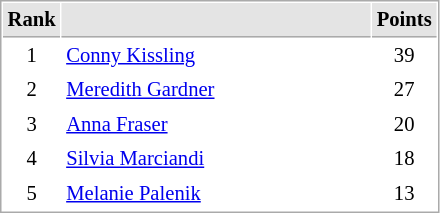<table cellspacing="1" cellpadding="3" style="border:1px solid #AAAAAA;font-size:86%">
<tr bgcolor="#E4E4E4">
<th style="border-bottom:1px solid #AAAAAA" width=10>Rank</th>
<th style="border-bottom:1px solid #AAAAAA" width=200></th>
<th style="border-bottom:1px solid #AAAAAA" width=20>Points</th>
</tr>
<tr>
<td align="center">1</td>
<td> <a href='#'>Conny Kissling</a></td>
<td align=center>39</td>
</tr>
<tr>
<td align="center">2</td>
<td> <a href='#'>Meredith Gardner</a></td>
<td align=center>27</td>
</tr>
<tr>
<td align="center">3</td>
<td> <a href='#'>Anna Fraser</a></td>
<td align=center>20</td>
</tr>
<tr>
<td align="center">4</td>
<td> <a href='#'>Silvia Marciandi</a></td>
<td align=center>18</td>
</tr>
<tr>
<td align="center">5</td>
<td> <a href='#'>Melanie Palenik</a></td>
<td align=center>13</td>
</tr>
</table>
